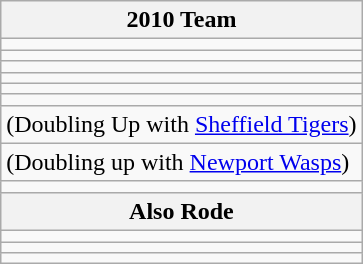<table class="wikitable collapsible collapsed">
<tr>
<th>2010 Team</th>
</tr>
<tr>
<td></td>
</tr>
<tr>
<td></td>
</tr>
<tr>
<td></td>
</tr>
<tr>
<td></td>
</tr>
<tr>
<td></td>
</tr>
<tr>
<td></td>
</tr>
<tr>
<td> (Doubling Up with <a href='#'>Sheffield Tigers</a>)</td>
</tr>
<tr>
<td> (Doubling up with <a href='#'>Newport Wasps</a>)</td>
</tr>
<tr>
<td></td>
</tr>
<tr>
<th>Also Rode</th>
</tr>
<tr>
<td></td>
</tr>
<tr>
<td></td>
</tr>
<tr>
<td></td>
</tr>
</table>
